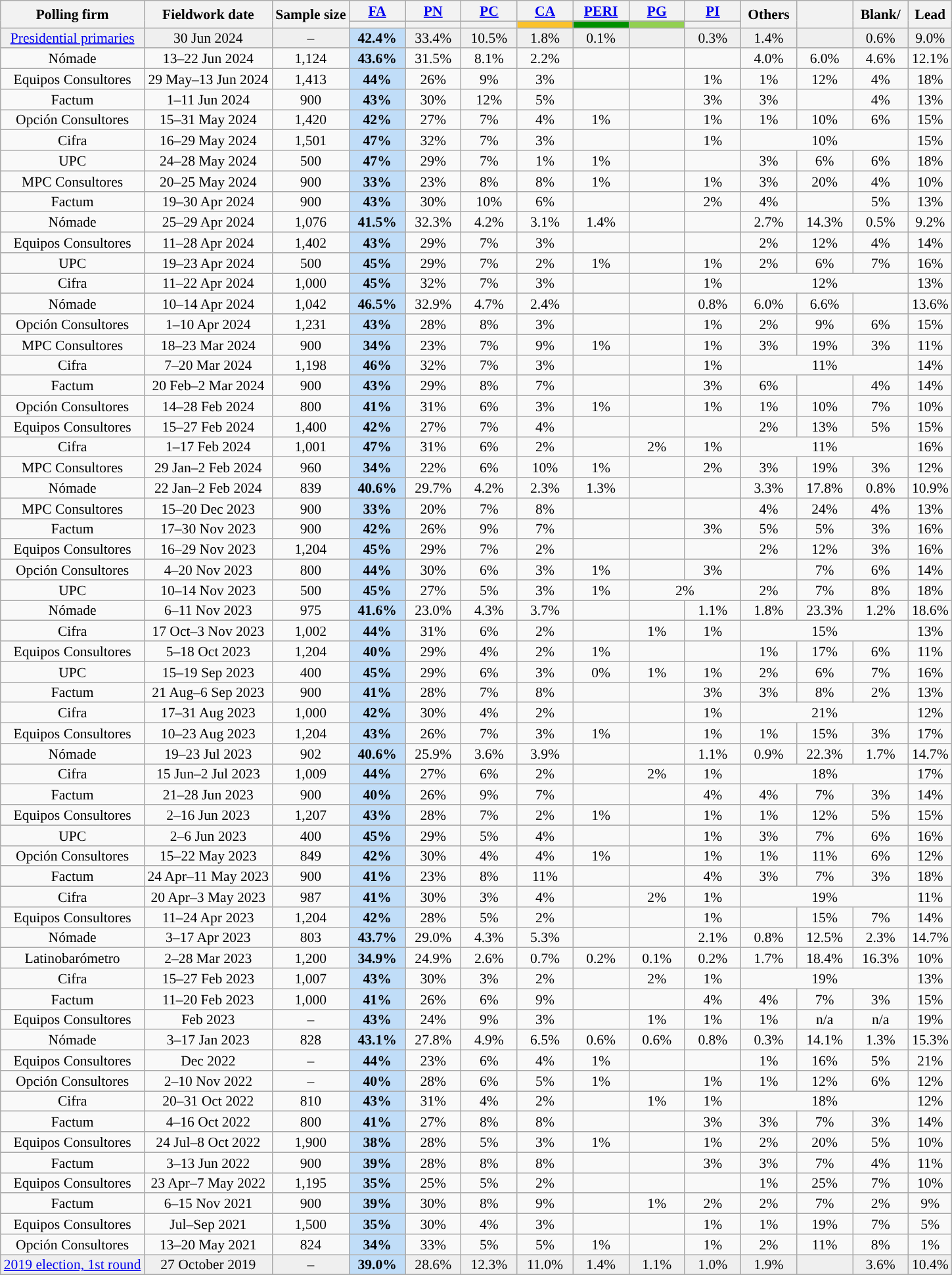<table class="wikitable sortable collapsible collapsed mw-datatable" style="text-align:center;font-size:90%;line-height:14px;">
<tr>
<th rowspan=2>Polling firm</th>
<th rowspan=2>Fieldwork date</th>
<th rowspan=2>Sample size</th>
<th style="width:50px;" class="unsortable"><a href='#'>FA</a></th>
<th style="width:50px;" class="unsortable"><a href='#'>PN</a></th>
<th style="width:50px;" class="unsortable"><a href='#'>PC</a></th>
<th style="width:50px;" class="unsortable"><a href='#'>CA</a></th>
<th style="width:50px;" class="unsortable"><a href='#'>PERI</a></th>
<th style="width:50px;" class="unsortable"><a href='#'>PG</a></th>
<th style="width:50px;" class="unsortable"><a href='#'>PI</a></th>
<th rowspan="2" style="width:50px;" class="unsortable">Others</th>
<th rowspan="2" style="width:50px;" class="unsortable"></th>
<th rowspan="2" style="width:50px;" class="unsortable">Blank/</th>
<th rowspan="2" style="width:30px;">Lead</th>
</tr>
<tr>
<th data-sort-type="number" style="background:"></th>
<th data-sort-type="number" style="background:"></th>
<th data-sort-type="number" style="background:"></th>
<th data-sort-type="number" style="background:#FBC22B"></th>
<th data-sort-type="number" style="background:#009000"></th>
<th data-sort-type="number" style="background:#92D050"></th>
<th data-sort-type="number" style="background:"></th>
</tr>
<tr style="background:#EFEFEF;">
<td><a href='#'>Presidential primaries</a></td>
<td>30 Jun 2024</td>
<td>–</td>
<td style="background:#C0DDF8;"><strong>42.4%</strong></td>
<td>33.4%</td>
<td>10.5%</td>
<td>1.8%</td>
<td>0.1%</td>
<td></td>
<td>0.3%</td>
<td>1.4%</td>
<td></td>
<td>0.6%</td>
<td style="background:">9.0%</td>
</tr>
<tr>
<td>Nómade</td>
<td>13–22 Jun 2024</td>
<td>1,124</td>
<td style="background:#C0DDF8;"><strong>43.6%</strong></td>
<td>31.5%</td>
<td>8.1%</td>
<td>2.2%</td>
<td></td>
<td></td>
<td></td>
<td>4.0%</td>
<td>6.0%</td>
<td>4.6%</td>
<td style="background:">12.1%</td>
</tr>
<tr>
<td>Equipos Consultores</td>
<td>29 May–13 Jun 2024</td>
<td>1,413</td>
<td style="background:#C0DDF8;"><strong>44%</strong></td>
<td>26%</td>
<td>9%</td>
<td>3%</td>
<td></td>
<td></td>
<td>1%</td>
<td>1%</td>
<td>12%</td>
<td>4%</td>
<td style="background:">18%</td>
</tr>
<tr>
<td>Factum</td>
<td>1–11 Jun 2024</td>
<td>900</td>
<td style="background:#C0DDF8;"><strong>43%</strong></td>
<td>30%</td>
<td>12%</td>
<td>5%</td>
<td></td>
<td></td>
<td>3%</td>
<td>3%</td>
<td></td>
<td>4%</td>
<td style="background:">13%</td>
</tr>
<tr>
<td>Opción Consultores</td>
<td>15–31 May 2024</td>
<td>1,420</td>
<td style="background:#C0DDF8;"><strong>42%</strong></td>
<td>27%</td>
<td>7%</td>
<td>4%</td>
<td>1%</td>
<td></td>
<td>1%</td>
<td>1%</td>
<td>10%</td>
<td>6%</td>
<td style="background:">15%</td>
</tr>
<tr>
<td>Cifra</td>
<td>16–29 May 2024</td>
<td>1,501</td>
<td style="background:#C0DDF8;"><strong>47%</strong></td>
<td>32%</td>
<td>7%</td>
<td>3%</td>
<td></td>
<td></td>
<td>1%</td>
<td colspan="3">10%</td>
<td style="background:">15%</td>
</tr>
<tr>
<td>UPC</td>
<td>24–28 May 2024</td>
<td>500</td>
<td style="background:#C0DDF8;"><strong>47%</strong></td>
<td>29%</td>
<td>7%</td>
<td>1%</td>
<td>1%</td>
<td></td>
<td></td>
<td>3%</td>
<td>6%</td>
<td>6%</td>
<td style="background:">18%</td>
</tr>
<tr>
<td>MPC Consultores</td>
<td>20–25 May 2024</td>
<td>900</td>
<td style="background:#C0DDF8;"><strong>33%</strong></td>
<td>23%</td>
<td>8%</td>
<td>8%</td>
<td>1%</td>
<td></td>
<td>1%</td>
<td>3%</td>
<td>20%</td>
<td>4%</td>
<td style="background:">10%</td>
</tr>
<tr>
<td>Factum</td>
<td>19–30 Apr 2024</td>
<td>900</td>
<td style="background:#C0DDF8;"><strong>43%</strong></td>
<td>30%</td>
<td>10%</td>
<td>6%</td>
<td></td>
<td></td>
<td>2%</td>
<td>4%</td>
<td></td>
<td>5%</td>
<td style="background:">13%</td>
</tr>
<tr>
<td>Nómade</td>
<td>25–29 Apr 2024</td>
<td>1,076</td>
<td style="background:#C0DDF8;"><strong>41.5%</strong></td>
<td>32.3%</td>
<td>4.2%</td>
<td>3.1%</td>
<td>1.4%</td>
<td></td>
<td></td>
<td>2.7%</td>
<td>14.3%</td>
<td>0.5%</td>
<td style="background:">9.2%</td>
</tr>
<tr>
<td>Equipos Consultores</td>
<td>11–28 Apr 2024</td>
<td>1,402</td>
<td style="background:#C0DDF8;"><strong>43%</strong></td>
<td>29%</td>
<td>7%</td>
<td>3%</td>
<td></td>
<td></td>
<td></td>
<td>2%</td>
<td>12%</td>
<td>4%</td>
<td style="background:">14%</td>
</tr>
<tr>
<td>UPC</td>
<td>19–23 Apr 2024</td>
<td>500</td>
<td style="background:#C0DDF8;"><strong>45%</strong></td>
<td>29%</td>
<td>7%</td>
<td>2%</td>
<td>1%</td>
<td></td>
<td>1%</td>
<td>2%</td>
<td>6%</td>
<td>7%</td>
<td style="background:">16%</td>
</tr>
<tr>
<td>Cifra</td>
<td>11–22 Apr 2024</td>
<td>1,000</td>
<td style="background:#C0DDF8;"><strong>45%</strong></td>
<td>32%</td>
<td>7%</td>
<td>3%</td>
<td></td>
<td></td>
<td>1%</td>
<td colspan="3">12%</td>
<td style="background:">13%</td>
</tr>
<tr>
<td>Nómade</td>
<td>10–14 Apr 2024</td>
<td>1,042</td>
<td style="background:#C0DDF8;"><strong>46.5%</strong></td>
<td>32.9%</td>
<td>4.7%</td>
<td>2.4%</td>
<td></td>
<td></td>
<td>0.8%</td>
<td>6.0%</td>
<td>6.6%</td>
<td></td>
<td style="background:">13.6%</td>
</tr>
<tr>
<td>Opción Consultores</td>
<td>1–10 Apr 2024</td>
<td>1,231</td>
<td style="background:#C0DDF8;"><strong>43%</strong></td>
<td>28%</td>
<td>8%</td>
<td>3%</td>
<td></td>
<td></td>
<td>1%</td>
<td>2%</td>
<td>9%</td>
<td>6%</td>
<td style="background:">15%</td>
</tr>
<tr>
<td>MPC Consultores</td>
<td>18–23 Mar 2024</td>
<td>900</td>
<td style="background:#C0DDF8;"><strong>34%</strong></td>
<td>23%</td>
<td>7%</td>
<td>9%</td>
<td>1%</td>
<td></td>
<td>1%</td>
<td>3%</td>
<td>19%</td>
<td>3%</td>
<td style="background:">11%</td>
</tr>
<tr>
<td>Cifra</td>
<td>7–20 Mar 2024</td>
<td>1,198</td>
<td style="background:#C0DDF8;"><strong>46%</strong></td>
<td>32%</td>
<td>7%</td>
<td>3%</td>
<td></td>
<td></td>
<td>1%</td>
<td colspan="3">11%</td>
<td style="background:">14%</td>
</tr>
<tr>
<td>Factum</td>
<td>20 Feb–2 Mar 2024</td>
<td>900</td>
<td style="background:#C0DDF8;"><strong>43%</strong></td>
<td>29%</td>
<td>8%</td>
<td>7%</td>
<td></td>
<td></td>
<td>3%</td>
<td>6%</td>
<td></td>
<td>4%</td>
<td style="background:">14%</td>
</tr>
<tr>
<td>Opción Consultores</td>
<td>14–28 Feb 2024</td>
<td>800</td>
<td style="background:#C0DDF8;"><strong>41%</strong></td>
<td>31%</td>
<td>6%</td>
<td>3%</td>
<td>1%</td>
<td></td>
<td>1%</td>
<td>1%</td>
<td>10%</td>
<td>7%</td>
<td style="background:">10%</td>
</tr>
<tr>
<td>Equipos Consultores</td>
<td>15–27 Feb 2024</td>
<td>1,400</td>
<td style="background:#C0DDF8;"><strong>42%</strong></td>
<td>27%</td>
<td>7%</td>
<td>4%</td>
<td></td>
<td></td>
<td></td>
<td>2%</td>
<td>13%</td>
<td>5%</td>
<td style="background:">15%</td>
</tr>
<tr>
<td>Cifra</td>
<td>1–17 Feb 2024</td>
<td>1,001</td>
<td style="background:#C0DDF8;"><strong>47%</strong></td>
<td>31%</td>
<td>6%</td>
<td>2%</td>
<td></td>
<td>2%</td>
<td>1%</td>
<td colspan="3">11%</td>
<td style="background:">16%</td>
</tr>
<tr>
<td>MPC Consultores</td>
<td>29 Jan–2 Feb 2024</td>
<td>960</td>
<td style="background:#C0DDF8;"><strong>34%</strong></td>
<td>22%</td>
<td>6%</td>
<td>10%</td>
<td>1%</td>
<td></td>
<td>2%</td>
<td>3%</td>
<td>19%</td>
<td>3%</td>
<td style="background:">12%</td>
</tr>
<tr>
<td>Nómade</td>
<td>22 Jan–2 Feb 2024</td>
<td>839</td>
<td style="background:#C0DDF8;"><strong>40.6%</strong></td>
<td>29.7%</td>
<td>4.2%</td>
<td>2.3%</td>
<td>1.3%</td>
<td></td>
<td></td>
<td>3.3%</td>
<td>17.8%</td>
<td>0.8%</td>
<td style="background:">10.9%</td>
</tr>
<tr>
<td>MPC Consultores</td>
<td>15–20 Dec 2023</td>
<td>900</td>
<td style="background:#C0DDF8;"><strong>33%</strong></td>
<td>20%</td>
<td>7%</td>
<td>8%</td>
<td></td>
<td></td>
<td></td>
<td>4%</td>
<td>24%</td>
<td>4%</td>
<td style="background:">13%</td>
</tr>
<tr>
<td>Factum</td>
<td>17–30 Nov 2023</td>
<td>900</td>
<td style="background:#C0DDF8;"><strong>42%</strong></td>
<td>26%</td>
<td>9%</td>
<td>7%</td>
<td></td>
<td></td>
<td>3%</td>
<td>5%</td>
<td>5%</td>
<td>3%</td>
<td style="background:">16%</td>
</tr>
<tr>
<td>Equipos Consultores</td>
<td>16–29 Nov 2023</td>
<td>1,204</td>
<td style="background:#C0DDF8;"><strong>45%</strong></td>
<td>29%</td>
<td>7%</td>
<td>2%</td>
<td></td>
<td></td>
<td></td>
<td>2%</td>
<td>12%</td>
<td>3%</td>
<td style="background:">16%</td>
</tr>
<tr>
<td>Opción Consultores</td>
<td>4–20 Nov 2023</td>
<td>800</td>
<td style="background:#C0DDF8;"><strong>44%</strong></td>
<td>30%</td>
<td>6%</td>
<td>3%</td>
<td>1%</td>
<td></td>
<td>3%</td>
<td></td>
<td>7%</td>
<td>6%</td>
<td style="background:">14%</td>
</tr>
<tr>
<td>UPC</td>
<td>10–14 Nov 2023</td>
<td>500</td>
<td style="background:#C0DDF8;"><strong>45%</strong></td>
<td>27%</td>
<td>5%</td>
<td>3%</td>
<td>1%</td>
<td colspan="2">2%</td>
<td>2%</td>
<td>7%</td>
<td>8%</td>
<td style="background:">18%</td>
</tr>
<tr>
<td>Nómade</td>
<td>6–11 Nov 2023</td>
<td>975</td>
<td style="background:#C0DDF8;"><strong>41.6%</strong></td>
<td>23.0%</td>
<td>4.3%</td>
<td>3.7%</td>
<td></td>
<td></td>
<td>1.1%</td>
<td>1.8%</td>
<td>23.3%</td>
<td>1.2%</td>
<td style="background:">18.6%</td>
</tr>
<tr>
<td>Cifra</td>
<td>17 Oct–3 Nov 2023</td>
<td>1,002</td>
<td style="background:#C0DDF8;"><strong>44%</strong></td>
<td>31%</td>
<td>6%</td>
<td>2%</td>
<td></td>
<td>1%</td>
<td>1%</td>
<td colspan="3">15%</td>
<td style="background:">13%</td>
</tr>
<tr>
<td>Equipos Consultores</td>
<td>5–18 Oct 2023</td>
<td>1,204</td>
<td style="background:#C0DDF8;"><strong>40%</strong></td>
<td>29%</td>
<td>4%</td>
<td>2%</td>
<td>1%</td>
<td></td>
<td></td>
<td>1%</td>
<td>17%</td>
<td>6%</td>
<td style="background:">11%</td>
</tr>
<tr>
<td>UPC</td>
<td>15–19 Sep 2023</td>
<td>400</td>
<td style="background:#C0DDF8;"><strong>45%</strong></td>
<td>29%</td>
<td>6%</td>
<td>3%</td>
<td>0%</td>
<td>1%</td>
<td>1%</td>
<td>2%</td>
<td>6%</td>
<td>7%</td>
<td style="background:">16%</td>
</tr>
<tr>
<td>Factum</td>
<td>21 Aug–6 Sep 2023</td>
<td>900</td>
<td style="background:#C0DDF8;"><strong>41%</strong></td>
<td>28%</td>
<td>7%</td>
<td>8%</td>
<td></td>
<td></td>
<td>3%</td>
<td>3%</td>
<td>8%</td>
<td>2%</td>
<td style="background:">13%</td>
</tr>
<tr>
<td>Cifra</td>
<td>17–31 Aug 2023</td>
<td>1,000</td>
<td style="background:#C0DDF8;"><strong>42%</strong></td>
<td>30%</td>
<td>4%</td>
<td>2%</td>
<td></td>
<td></td>
<td>1%</td>
<td colspan="3">21%</td>
<td style="background:">12%</td>
</tr>
<tr>
<td>Equipos Consultores</td>
<td>10–23 Aug 2023</td>
<td>1,204</td>
<td style="background:#C0DDF8;"><strong>43%</strong></td>
<td>26%</td>
<td>7%</td>
<td>3%</td>
<td>1%</td>
<td></td>
<td>1%</td>
<td>1%</td>
<td>15%</td>
<td>3%</td>
<td style="background:">17%</td>
</tr>
<tr>
<td>Nómade</td>
<td>19–23 Jul 2023</td>
<td>902</td>
<td style="background:#C0DDF8;"><strong>40.6%</strong></td>
<td>25.9%</td>
<td>3.6%</td>
<td>3.9%</td>
<td></td>
<td></td>
<td>1.1%</td>
<td>0.9%</td>
<td>22.3%</td>
<td>1.7%</td>
<td style="background:">14.7%</td>
</tr>
<tr>
<td>Cifra</td>
<td>15 Jun–2 Jul 2023</td>
<td>1,009</td>
<td style="background:#C0DDF8;"><strong>44%</strong></td>
<td>27%</td>
<td>6%</td>
<td>2%</td>
<td></td>
<td>2%</td>
<td>1%</td>
<td colspan="3">18%</td>
<td style="background:">17%</td>
</tr>
<tr>
<td>Factum</td>
<td>21–28 Jun 2023</td>
<td>900</td>
<td style="background:#C0DDF8;"><strong>40%</strong></td>
<td>26%</td>
<td>9%</td>
<td>7%</td>
<td></td>
<td></td>
<td>4%</td>
<td>4%</td>
<td>7%</td>
<td>3%</td>
<td style="background:">14%</td>
</tr>
<tr>
<td>Equipos Consultores</td>
<td>2–16 Jun 2023</td>
<td>1,207</td>
<td style="background:#C0DDF8;"><strong>43%</strong></td>
<td>28%</td>
<td>7%</td>
<td>2%</td>
<td>1%</td>
<td></td>
<td>1%</td>
<td>1%</td>
<td>12%</td>
<td>5%</td>
<td style="background:">15%</td>
</tr>
<tr>
<td>UPC</td>
<td>2–6 Jun 2023</td>
<td>400</td>
<td style="background:#C0DDF8;"><strong>45%</strong></td>
<td>29%</td>
<td>5%</td>
<td>4%</td>
<td></td>
<td></td>
<td>1%</td>
<td>3%</td>
<td>7%</td>
<td>6%</td>
<td style="background:">16%</td>
</tr>
<tr>
<td>Opción Consultores</td>
<td>15–22 May 2023</td>
<td>849</td>
<td style="background:#C0DDF8;"><strong>42%</strong></td>
<td>30%</td>
<td>4%</td>
<td>4%</td>
<td>1%</td>
<td></td>
<td>1%</td>
<td>1%</td>
<td>11%</td>
<td>6%</td>
<td style="background:">12%</td>
</tr>
<tr>
<td>Factum</td>
<td>24 Apr–11 May 2023</td>
<td>900</td>
<td style="background:#C0DDF8;"><strong>41%</strong></td>
<td>23%</td>
<td>8%</td>
<td>11%</td>
<td></td>
<td></td>
<td>4%</td>
<td>3%</td>
<td>7%</td>
<td>3%</td>
<td style="background:">18%</td>
</tr>
<tr>
<td>Cifra</td>
<td>20 Apr–3 May 2023</td>
<td>987</td>
<td style="background:#C0DDF8;"><strong>41%</strong></td>
<td>30%</td>
<td>3%</td>
<td>4%</td>
<td></td>
<td>2%</td>
<td>1%</td>
<td colspan="3">19%</td>
<td style="background:">11%</td>
</tr>
<tr>
<td>Equipos Consultores</td>
<td>11–24 Apr 2023</td>
<td>1,204</td>
<td style="background:#C0DDF8;"><strong>42%</strong></td>
<td>28%</td>
<td>5%</td>
<td>2%</td>
<td></td>
<td></td>
<td>1%</td>
<td></td>
<td>15%</td>
<td>7%</td>
<td style="background:">14%</td>
</tr>
<tr>
<td>Nómade</td>
<td>3–17 Apr 2023</td>
<td>803</td>
<td style="background:#C0DDF8;"><strong>43.7%</strong></td>
<td>29.0%</td>
<td>4.3%</td>
<td>5.3%</td>
<td></td>
<td></td>
<td>2.1%</td>
<td>0.8%</td>
<td>12.5%</td>
<td>2.3%</td>
<td style="background:">14.7%</td>
</tr>
<tr>
<td>Latinobarómetro</td>
<td>2–28 Mar 2023</td>
<td>1,200</td>
<td style="background:#C0DDF8;"><strong>34.9%</strong></td>
<td>24.9%</td>
<td>2.6%</td>
<td>0.7%</td>
<td>0.2%</td>
<td>0.1%</td>
<td>0.2%</td>
<td>1.7%</td>
<td>18.4%</td>
<td>16.3%</td>
<td style="background:">10%</td>
</tr>
<tr>
<td>Cifra</td>
<td>15–27 Feb 2023</td>
<td>1,007</td>
<td style="background:#C0DDF8;"><strong>43%</strong></td>
<td>30%</td>
<td>3%</td>
<td>2%</td>
<td></td>
<td>2%</td>
<td>1%</td>
<td colspan="3">19%</td>
<td style="background:">13%</td>
</tr>
<tr>
<td>Factum</td>
<td>11–20 Feb 2023</td>
<td>1,000</td>
<td style="background:#C0DDF8;"><strong>41%</strong></td>
<td>26%</td>
<td>6%</td>
<td>9%</td>
<td></td>
<td></td>
<td>4%</td>
<td>4%</td>
<td>7%</td>
<td>3%</td>
<td style="background:">15%</td>
</tr>
<tr>
<td>Equipos Consultores</td>
<td>Feb 2023</td>
<td>–</td>
<td style="background:#C0DDF8;"><strong>43%</strong></td>
<td>24%</td>
<td>9%</td>
<td>3%</td>
<td></td>
<td>1%</td>
<td>1%</td>
<td>1%</td>
<td>n/a</td>
<td>n/a</td>
<td style="background:">19%</td>
</tr>
<tr>
<td>Nómade</td>
<td>3–17 Jan 2023</td>
<td>828</td>
<td style="background:#C0DDF8;"><strong>43.1%</strong></td>
<td>27.8%</td>
<td>4.9%</td>
<td>6.5%</td>
<td>0.6%</td>
<td>0.6%</td>
<td>0.8%</td>
<td>0.3%</td>
<td>14.1%</td>
<td>1.3%</td>
<td style="background:">15.3%</td>
</tr>
<tr>
<td>Equipos Consultores</td>
<td>Dec 2022</td>
<td>–</td>
<td style="background:#C0DDF8;"><strong>44%</strong></td>
<td>23%</td>
<td>6%</td>
<td>4%</td>
<td>1%</td>
<td></td>
<td></td>
<td>1%</td>
<td>16%</td>
<td>5%</td>
<td style="background:">21%</td>
</tr>
<tr>
<td>Opción Consultores</td>
<td>2–10 Nov 2022</td>
<td>–</td>
<td style="background:#C0DDF8;"><strong>40%</strong></td>
<td>28%</td>
<td>6%</td>
<td>5%</td>
<td>1%</td>
<td></td>
<td>1%</td>
<td>1%</td>
<td>12%</td>
<td>6%</td>
<td style="background:">12%</td>
</tr>
<tr>
<td>Cifra</td>
<td>20–31 Oct 2022</td>
<td>810</td>
<td style="background:#C0DDF8;"><strong>43%</strong></td>
<td>31%</td>
<td>4%</td>
<td>2%</td>
<td></td>
<td>1%</td>
<td>1%</td>
<td colspan="3">18%</td>
<td style="background:">12%</td>
</tr>
<tr>
<td>Factum</td>
<td>4–16 Oct 2022</td>
<td>800</td>
<td style="background:#C0DDF8;"><strong>41%</strong></td>
<td>27%</td>
<td>8%</td>
<td>8%</td>
<td></td>
<td></td>
<td>3%</td>
<td>3%</td>
<td>7%</td>
<td>3%</td>
<td style="background:">14%</td>
</tr>
<tr>
<td>Equipos Consultores</td>
<td>24 Jul–8 Oct 2022</td>
<td>1,900</td>
<td style="background:#C0DDF8;"><strong>38%</strong></td>
<td>28%</td>
<td>5%</td>
<td>3%</td>
<td>1%</td>
<td></td>
<td>1%</td>
<td>2%</td>
<td>20%</td>
<td>5%</td>
<td style="background:">10%</td>
</tr>
<tr>
<td>Factum</td>
<td>3–13 Jun 2022</td>
<td>900</td>
<td style="background:#C0DDF8;"><strong>39%</strong></td>
<td>28%</td>
<td>8%</td>
<td>8%</td>
<td></td>
<td></td>
<td>3%</td>
<td>3%</td>
<td>7%</td>
<td>4%</td>
<td style="background:">11%</td>
</tr>
<tr>
<td>Equipos Consultores</td>
<td>23 Apr–7 May 2022</td>
<td>1,195</td>
<td style="background:#C0DDF8;"><strong>35%</strong></td>
<td>25%</td>
<td>5%</td>
<td>2%</td>
<td></td>
<td></td>
<td></td>
<td>1%</td>
<td>25%</td>
<td>7%</td>
<td style="background:">10%</td>
</tr>
<tr>
<td>Factum</td>
<td>6–15 Nov 2021</td>
<td>900</td>
<td style="background:#C0DDF8;"><strong>39%</strong></td>
<td>30%</td>
<td>8%</td>
<td>9%</td>
<td></td>
<td>1%</td>
<td>2%</td>
<td>2%</td>
<td>7%</td>
<td>2%</td>
<td style="background:">9%</td>
</tr>
<tr>
<td>Equipos Consultores</td>
<td>Jul–Sep 2021</td>
<td>1,500</td>
<td style="background:#C0DDF8;"><strong>35%</strong></td>
<td>30%</td>
<td>4%</td>
<td>3%</td>
<td></td>
<td></td>
<td>1%</td>
<td>1%</td>
<td>19%</td>
<td>7%</td>
<td style="background:">5%</td>
</tr>
<tr>
<td>Opción Consultores</td>
<td>13–20 May 2021</td>
<td>824</td>
<td style="background:#C0DDF8;"><strong>34%</strong></td>
<td>33%</td>
<td>5%</td>
<td>5%</td>
<td>1%</td>
<td></td>
<td>1%</td>
<td>2%</td>
<td>11%</td>
<td>8%</td>
<td style="background:">1%</td>
</tr>
<tr style="background:#EFEFEF;">
<td><a href='#'>2019 election, 1st round</a></td>
<td>27 October 2019</td>
<td>–</td>
<td style="background:#C0DDF8;"><strong>39.0%</strong></td>
<td>28.6%</td>
<td>12.3%</td>
<td>11.0%</td>
<td>1.4%</td>
<td>1.1%</td>
<td>1.0%</td>
<td>1.9%</td>
<td></td>
<td>3.6%</td>
<td style="background:">10.4%</td>
</tr>
<tr>
</tr>
</table>
